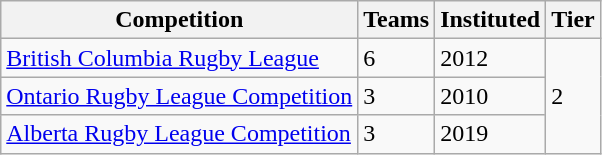<table class="wikitable">
<tr>
<th>Competition</th>
<th>Teams</th>
<th>Instituted</th>
<th>Tier</th>
</tr>
<tr>
<td> <a href='#'>British Columbia Rugby League</a></td>
<td>6</td>
<td>2012</td>
<td rowspan="3">2</td>
</tr>
<tr>
<td> <a href='#'>Ontario Rugby League Competition</a></td>
<td>3</td>
<td>2010</td>
</tr>
<tr>
<td> <a href='#'>Alberta Rugby League Competition</a></td>
<td>3</td>
<td>2019</td>
</tr>
</table>
